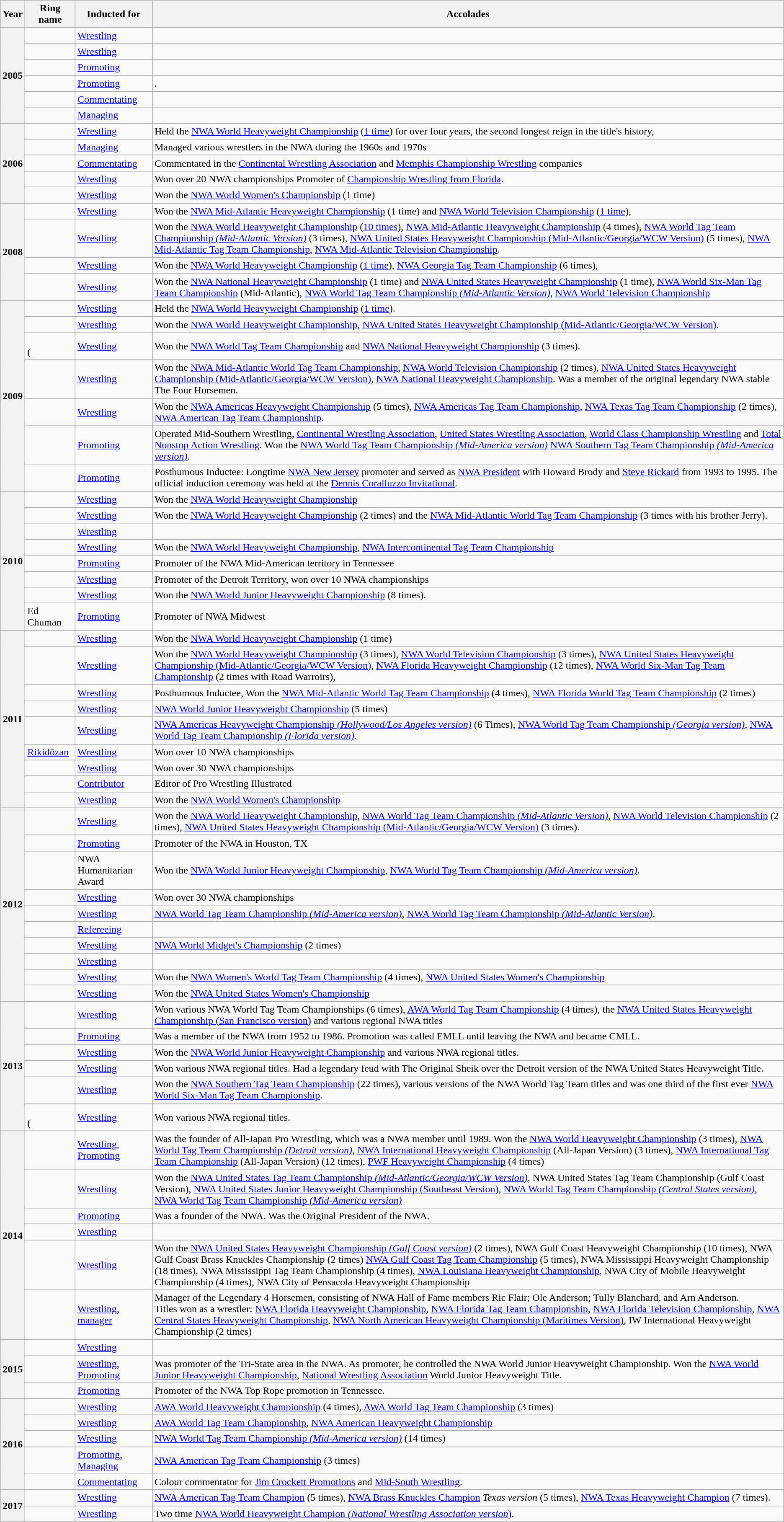<table class="wikitable sortable plainrowheaders">
<tr>
<th scope="col">Year</th>
<th scope="col">Ring name<br></th>
<th scope="col">Inducted for</th>
<th scope="col">Accolades</th>
</tr>
<tr>
<th scope="rowgroup" rowspan=6>2005</th>
<td> <br></td>
<td><a href='#'>Wrestling</a></td>
<td></td>
</tr>
<tr>
<td></td>
<td><a href='#'>Wrestling</a></td>
<td></td>
</tr>
<tr>
<td> </td>
<td><a href='#'>Promoting</a></td>
<td></td>
</tr>
<tr>
<td> <br></td>
<td><a href='#'>Promoting</a></td>
<td>.</td>
</tr>
<tr>
<td> <br></td>
<td><a href='#'>Commentating</a></td>
<td></td>
</tr>
<tr>
<td><br></td>
<td><a href='#'>Managing</a></td>
<td></td>
</tr>
<tr>
<th scope="rowgroup" rowspan=5>2006</th>
<td><br></td>
<td><a href='#'>Wrestling</a></td>
<td>Held the <a href='#'>NWA World Heavyweight Championship</a> (<a href='#'>1 time</a>) for over four years, the second longest reign in the title's history,</td>
</tr>
<tr>
<td> <br></td>
<td><a href='#'>Managing</a></td>
<td>Managed various wrestlers in the NWA during the 1960s and 1970s</td>
</tr>
<tr>
<td></td>
<td><a href='#'>Commentating</a></td>
<td>Commentated in the <a href='#'>Continental Wrestling Association</a> and <a href='#'>Memphis Championship Wrestling</a> companies</td>
</tr>
<tr>
<td> <br></td>
<td><a href='#'>Wrestling</a></td>
<td>Won over 20 NWA championships Promoter of <a href='#'>Championship Wrestling from Florida</a>.</td>
</tr>
<tr>
<td><br></td>
<td><a href='#'>Wrestling</a></td>
<td>Won the <a href='#'>NWA World Women's Championship</a> (1 time)</td>
</tr>
<tr>
<th scope="rowgroup" rowspan=4>2008</th>
<td><br></td>
<td><a href='#'>Wrestling</a></td>
<td>Won the <a href='#'>NWA Mid-Atlantic Heavyweight Championship</a> (1 time) and <a href='#'>NWA World Television Championship</a> (<a href='#'>1 time</a>),</td>
</tr>
<tr>
<td><br></td>
<td><a href='#'>Wrestling</a></td>
<td>Won the <a href='#'>NWA World Heavyweight Championship</a> (<a href='#'>10 times</a>), <a href='#'>NWA Mid-Atlantic Heavyweight Championship</a> (4 times), <a href='#'>NWA World Tag Team Championship <em>(Mid-Atlantic Version)</em></a> (3 times), <a href='#'>NWA United States Heavyweight Championship (Mid-Atlantic/Georgia/WCW Version)</a> (5 times), <a href='#'>NWA Mid-Atlantic Tag Team Championship</a>, <a href='#'>NWA Mid-Atlantic Television Championship</a>.</td>
</tr>
<tr>
<td><br></td>
<td><a href='#'>Wrestling</a></td>
<td>Won the <a href='#'>NWA World Heavyweight Championship</a> (<a href='#'>1 time</a>), <a href='#'>NWA Georgia Tag Team Championship</a> (6 times),</td>
</tr>
<tr>
<td><br></td>
<td><a href='#'>Wrestling</a></td>
<td>Won the <a href='#'>NWA National Heavyweight Championship</a> (1 time) and <a href='#'>NWA United States Heavyweight Championship</a> (1 time), <a href='#'>NWA World Six-Man Tag Team Championship</a> (Mid-Atlantic), <a href='#'>NWA World Tag Team Championship <em>(Mid-Atlantic Version)</em></a>, <a href='#'>NWA World Television Championship</a></td>
</tr>
<tr>
<th scope="rowgroup" rowspan=7>2009</th>
<td><br></td>
<td><a href='#'>Wrestling</a></td>
<td>Held the <a href='#'>NWA World Heavyweight Championship</a> (<a href='#'>1 time</a>).</td>
</tr>
<tr>
<td><br></td>
<td><a href='#'>Wrestling</a></td>
<td>Won the <a href='#'>NWA World Heavyweight Championship</a>, <a href='#'>NWA United States Heavyweight Championship (Mid-Atlantic/Georgia/WCW Version)</a>.</td>
</tr>
<tr>
<td><br>(</td>
<td><a href='#'>Wrestling</a></td>
<td>Won the <a href='#'>NWA World Tag Team Championship</a> and <a href='#'>NWA National Heavyweight Championship</a> (3 times).</td>
</tr>
<tr>
<td></td>
<td><a href='#'>Wrestling</a></td>
<td>Won the <a href='#'>NWA Mid-Atlantic World Tag Team Championship</a>, <a href='#'>NWA World Television Championship</a> (2 times), <a href='#'>NWA United States Heavyweight Championship (Mid-Atlantic/Georgia/WCW Version)</a>, <a href='#'>NWA National Heavyweight Championship</a>. Was a member of the original legendary NWA stable The Four Horsemen.</td>
</tr>
<tr>
<td><br></td>
<td><a href='#'>Wrestling</a></td>
<td>Won the <a href='#'>NWA Americas Heavyweight Championship</a> (5 times), <a href='#'>NWA Americas Tag Team Championship</a>, <a href='#'>NWA Texas Tag Team Championship</a> (2 times), <a href='#'>NWA American Tag Team Championship</a>.</td>
</tr>
<tr>
<td><br></td>
<td><a href='#'>Promoting</a></td>
<td>Operated Mid-Southern Wrestling, <a href='#'>Continental Wrestling Association</a>, <a href='#'>United States Wrestling Association</a>, <a href='#'>World Class Championship Wrestling</a> and <a href='#'>Total Nonstop Action Wrestling</a>. Won the <a href='#'>NWA World Tag Team Championship <em>(Mid-America version)</em></a> <a href='#'>NWA Southern Tag Team Championship <em>(Mid-America version)</em></a>.</td>
</tr>
<tr>
<td></td>
<td><a href='#'>Promoting</a></td>
<td>Posthumous Inductee: Longtime <a href='#'>NWA New Jersey</a> promoter and served as <a href='#'>NWA President</a> with Howard Brody and <a href='#'>Steve Rickard</a> from 1993 to 1995. The official induction ceremony was held at the <a href='#'>Dennis Coralluzzo Invitational</a>.</td>
</tr>
<tr>
<th scope="rowgroup" rowspan=8>2010</th>
<td> <br></td>
<td><a href='#'>Wrestling</a></td>
<td>Won the <a href='#'>NWA World Heavyweight Championship</a></td>
</tr>
<tr>
<td> <br></td>
<td><a href='#'>Wrestling</a></td>
<td>Won the <a href='#'>NWA World Heavyweight Championship</a> (2 times) and the <a href='#'>NWA Mid-Atlantic World Tag Team Championship</a> (3 times with his brother Jerry).</td>
</tr>
<tr>
<td><br></td>
<td><a href='#'>Wrestling</a></td>
<td></td>
</tr>
<tr>
<td> </td>
<td><a href='#'>Wrestling</a></td>
<td>Won the <a href='#'>NWA World Heavyweight Championship</a>, <a href='#'>NWA Intercontinental Tag Team Championship</a></td>
</tr>
<tr>
<td> </td>
<td><a href='#'>Promoting</a></td>
<td>Promoter of the NWA Mid-American territory in Tennessee</td>
</tr>
<tr>
<td> <br></td>
<td><a href='#'>Wrestling</a></td>
<td>Promoter of the Detroit Territory, won over 10 NWA championships</td>
</tr>
<tr>
<td><br></td>
<td><a href='#'>Wrestling</a></td>
<td>Won the <a href='#'>NWA World Junior Heavyweight Championship</a> (8 times).</td>
</tr>
<tr>
<td>Ed Chuman <br></td>
<td><a href='#'>Promoting</a></td>
<td>Promoter of NWA Midwest</td>
</tr>
<tr>
<th scope="rowgroup" rowspan=9>2011</th>
<td> <br></td>
<td><a href='#'>Wrestling</a></td>
<td>Won the <a href='#'>NWA World Heavyweight Championship</a> (1 time)</td>
</tr>
<tr>
<td><br></td>
<td><a href='#'>Wrestling</a></td>
<td>Won the <a href='#'>NWA World Heavyweight Championship</a> (3 times), <a href='#'>NWA World Television Championship</a> (3 times), <a href='#'>NWA United States Heavyweight Championship (Mid-Atlantic/Georgia/WCW Version)</a>, <a href='#'>NWA Florida Heavyweight Championship</a> (12 times), <a href='#'>NWA World Six-Man Tag Team Championship</a> (2 times with Road Warroirs),</td>
</tr>
<tr>
<td><br></td>
<td><a href='#'>Wrestling</a></td>
<td>Posthumous Inductee, Won the <a href='#'>NWA Mid-Atlantic World Tag Team Championship</a> (4 times), <a href='#'>NWA Florida World Tag Team Championship</a> (2 times)</td>
</tr>
<tr>
<td><br></td>
<td><a href='#'>Wrestling</a></td>
<td><a href='#'>NWA World Junior Heavyweight Championship</a> (5 times)</td>
</tr>
<tr>
<td> <br></td>
<td><a href='#'>Wrestling</a></td>
<td><a href='#'>NWA Americas Heavyweight Championship <em>(Hollywood/Los Angeles version)</em></a> (6 Times), <a href='#'>NWA World Tag Team Championship <em>(Georgia version)</em></a>, <a href='#'>NWA World Tag Team Championship <em>(Florida version)</em></a>.</td>
</tr>
<tr>
<td><a href='#'>Rikidōzan</a> <br></td>
<td><a href='#'>Wrestling</a></td>
<td>Won over 10 NWA championships</td>
</tr>
<tr>
<td> <br></td>
<td><a href='#'>Wrestling</a></td>
<td>Won over 30 NWA championships</td>
</tr>
<tr>
<td></td>
<td><a href='#'>Contributor</a></td>
<td>Editor of Pro Wrestling Illustrated</td>
</tr>
<tr>
<td><br></td>
<td><a href='#'>Wrestling</a></td>
<td>Won the <a href='#'>NWA World Women's Championship</a></td>
</tr>
<tr>
<th scope="rowgroup" rowspan=10>2012</th>
<td><br></td>
<td><a href='#'>Wrestling</a></td>
<td>Won the <a href='#'>NWA World Heavyweight Championship</a>, <a href='#'>NWA World Tag Team Championship <em>(Mid-Atlantic Version)</em></a>, <a href='#'>NWA World Television Championship</a> (2 times), <a href='#'>NWA United States Heavyweight Championship (Mid-Atlantic/Georgia/WCW Version)</a> (3 times).</td>
</tr>
<tr>
<td> </td>
<td><a href='#'>Promoting</a></td>
<td>Promoter of the NWA in Houston, TX</td>
</tr>
<tr>
<td> <br></td>
<td>NWA Humanitarian Award</td>
<td>Won the <a href='#'>NWA World Junior Heavyweight Championship</a>, <a href='#'>NWA World Tag Team Championship <em>(Mid-America version)</em></a>.</td>
</tr>
<tr>
<td> </td>
<td><a href='#'>Wrestling</a></td>
<td>Won over 30 NWA championships</td>
</tr>
<tr>
<td><br></td>
<td><a href='#'>Wrestling</a></td>
<td><a href='#'>NWA World Tag Team Championship <em>(Mid-America version)</em></a>, <a href='#'>NWA World Tag Team Championship <em>(Mid-Atlantic Version)</em></a>.</td>
</tr>
<tr>
<td><br></td>
<td><a href='#'>Refereeing</a></td>
<td></td>
</tr>
<tr>
<td> <br></td>
<td><a href='#'>Wrestling</a></td>
<td><a href='#'>NWA World Midget's Championship</a> (2 times)</td>
</tr>
<tr>
<td> <br></td>
<td><a href='#'>Wrestling</a></td>
<td></td>
</tr>
<tr>
<td><br></td>
<td><a href='#'>Wrestling</a></td>
<td>Won the <a href='#'>NWA Women's World Tag Team Championship</a> (4 times), <a href='#'>NWA United States Women's Championship</a></td>
</tr>
<tr>
<td><br></td>
<td><a href='#'>Wrestling</a></td>
<td>Won the <a href='#'>NWA United States Women's Championship</a></td>
</tr>
<tr>
<th scope="rowgroup" rowspan=6>2013</th>
<td> <br></td>
<td><a href='#'>Wrestling</a></td>
<td>Won various NWA World Tag Team Championships (6 times), <a href='#'>AWA World Tag Team Championship</a> (4 times), the <a href='#'>NWA United States Heavyweight Championship (San Francisco version)</a> and various regional NWA titles</td>
</tr>
<tr>
<td> <br></td>
<td><a href='#'>Promoting</a></td>
<td>Was a member of the NWA from 1952 to 1986. Promotion was called EMLL until leaving the NWA and became CMLL.</td>
</tr>
<tr>
<td> <br></td>
<td><a href='#'>Wrestling</a></td>
<td>Won the <a href='#'>NWA World Junior Heavyweight Championship</a> and various NWA regional titles.</td>
</tr>
<tr>
<td> <br></td>
<td><a href='#'>Wrestling</a></td>
<td>Won various NWA regional titles. Had a legendary feud with The Original Sheik over the Detroit version of the NWA United States Heavyweight Title.</td>
</tr>
<tr>
<td> <br></td>
<td><a href='#'>Wrestling</a></td>
<td>Won the <a href='#'>NWA Southern Tag Team Championship</a> (22 times), various versions of the NWA World Tag Team titles and was one third of the first ever <a href='#'>NWA World Six-Man Tag Team Championship</a>.</td>
</tr>
<tr>
<td> <br>(</td>
<td><a href='#'>Wrestling</a></td>
<td>Won various NWA regional titles.</td>
</tr>
<tr>
<th scope="rowgroup" rowspan=6>2014</th>
<td> <br></td>
<td><a href='#'>Wrestling</a>, <a href='#'>Promoting</a></td>
<td>Was the founder of All-Japan Pro Wrestling, which was a NWA member until 1989. Won the <a href='#'>NWA World Heavyweight Championship</a> (3 times), <a href='#'>NWA World Tag Team Championship <em>(Detroit version)</em></a>, <a href='#'>NWA International Heavyweight Championship</a> (All-Japan Version) (3 times), <a href='#'>NWA International Tag Team Championship</a> (All-Japan Version) (12 times), <a href='#'>PWF Heavyweight Championship</a> (4 times)</td>
</tr>
<tr>
<td></td>
<td><a href='#'>Wrestling</a></td>
<td>Won the <a href='#'>NWA United States Tag Team Championship <em>(Mid-Atlantic/Georgia/WCW Version)</em></a>, NWA United States Tag Team Championship (Gulf Coast Version), <a href='#'>NWA United States Junior Heavyweight Championship (Southeast Version)</a>, <a href='#'>NWA World Tag Team Championship <em>(Central States version)</em></a>, <a href='#'>NWA World Tag Team Championship <em>(Mid-America version)</em></a></td>
</tr>
<tr>
<td> <br></td>
<td><a href='#'>Promoting</a></td>
<td>Was a founder of the NWA. Was the Original President of the NWA.</td>
</tr>
<tr>
<td> <br></td>
<td><a href='#'>Wrestling</a></td>
<td></td>
</tr>
<tr>
<td> <br></td>
<td><a href='#'>Wrestling</a></td>
<td>Won the <a href='#'>NWA United States Heavyweight Championship <em>(Gulf Coast version)</em></a> (2 times), NWA Gulf Coast Heavyweight Championship (10 times), NWA Gulf Coast Brass Knuckles Championship (2 times) <a href='#'>NWA Gulf Coast Tag Team Championship</a> (5 times), NWA Mississippi Heavyweight Championship (18 times), NWA Mississippi Tag Team Championship (4 times), <a href='#'>NWA Louisiana Heavyweight Championship</a>, NWA City of Mobile Heavyweight Championship (4 times), NWA City of Pensacola Heavyweight Championship</td>
</tr>
<tr>
<td><br></td>
<td><a href='#'>Wrestling</a>, <a href='#'>manager</a></td>
<td>Manager of the Legendary 4 Horsemen, consisting of NWA Hall of Fame members Ric Flair; Ole Anderson; Tully Blanchard, and Arn Anderson.<br>Titles won as a wrestler: <a href='#'>NWA Florida Heavyweight Championship</a>, <a href='#'>NWA Florida Tag Team Championship</a>, <a href='#'>NWA Florida Television Championship</a>, <a href='#'>NWA Central States Heavyweight Championship</a>, <a href='#'>NWA North American Heavyweight Championship (Maritimes Version)</a>, IW International Heavyweight Championship (2 times)</td>
</tr>
<tr>
<th scope="rowgroup" rowspan=3>2015</th>
<td></td>
<td><a href='#'>Wrestling</a></td>
<td></td>
</tr>
<tr>
<td> </td>
<td><a href='#'>Wrestling</a>,  <a href='#'>Promoting</a></td>
<td>Was promoter of the Tri-State area in the NWA. As promoter, he controlled the NWA World Junior Heavyweight Championship. Won the <a href='#'>NWA World Junior Heavyweight Championship</a>, <a href='#'>National Wrestling Association</a> World Junior Heavyweight Title.</td>
</tr>
<tr>
<td></td>
<td><a href='#'>Promoting</a></td>
<td>Promoter of the NWA Top Rope promotion in Tennessee.</td>
</tr>
<tr>
<th scope="rowgroup" rowspan=5>2016</th>
<td> <br></td>
<td><a href='#'>Wrestling</a></td>
<td><a href='#'>AWA World Heavyweight Championship</a> (4 times), <a href='#'>AWA World Tag Team Championship</a> (3 times)</td>
</tr>
<tr>
<td> <br></td>
<td><a href='#'>Wrestling</a></td>
<td><a href='#'>AWA World Tag Team Championship</a>, <a href='#'>NWA American Heavyweight Championship</a></td>
</tr>
<tr>
<td><br></td>
<td><a href='#'>Wrestling</a></td>
<td><a href='#'>NWA World Tag Team Championship <em>(Mid-America version)</em></a> (14 times)</td>
</tr>
<tr>
<td> <br></td>
<td><a href='#'>Promoting</a>, <a href='#'>Managing</a></td>
<td><a href='#'>NWA American Tag Team Championship</a> (3 times)</td>
</tr>
<tr>
<td><br></td>
<td><a href='#'>Commentating</a></td>
<td>Colour commentator for <a href='#'>Jim Crockett Promotions</a> and <a href='#'>Mid-South Wrestling</a>.</td>
</tr>
<tr>
<th scope="rowgroup" rowspan=2>2017</th>
<td><br></td>
<td><a href='#'>Wrestling</a></td>
<td><a href='#'>NWA American Tag Team Champion</a> (5 times), <a href='#'>NWA Brass Knuckles Champion</a> <em>Texas version</em> (5 times), <a href='#'>NWA Texas Heavyweight Champion</a> (7 times).</td>
</tr>
<tr>
<td></td>
<td><a href='#'>Wrestling</a></td>
<td>Two time <a href='#'>NWA World Heavyweight Champion <em>(National Wrestling Association version</em>)</a>.</td>
</tr>
</table>
